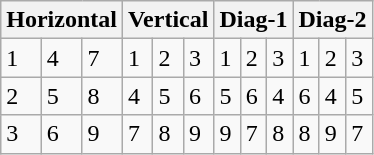<table class="wikitable">
<tr>
<th colspan=3>Horizontal</th>
<th colspan=3>Vertical</th>
<th colspan=3>Diag-1</th>
<th colspan=3>Diag-2</th>
</tr>
<tr>
<td>1</td>
<td>4</td>
<td>7</td>
<td>1</td>
<td>2</td>
<td>3</td>
<td>1</td>
<td>2</td>
<td>3</td>
<td>1</td>
<td>2</td>
<td>3</td>
</tr>
<tr>
<td>2</td>
<td>5</td>
<td>8</td>
<td>4</td>
<td>5</td>
<td>6</td>
<td>5</td>
<td>6</td>
<td>4</td>
<td>6</td>
<td>4</td>
<td>5</td>
</tr>
<tr>
<td>3</td>
<td>6</td>
<td>9</td>
<td>7</td>
<td>8</td>
<td>9</td>
<td>9</td>
<td>7</td>
<td>8</td>
<td>8</td>
<td>9</td>
<td>7</td>
</tr>
</table>
